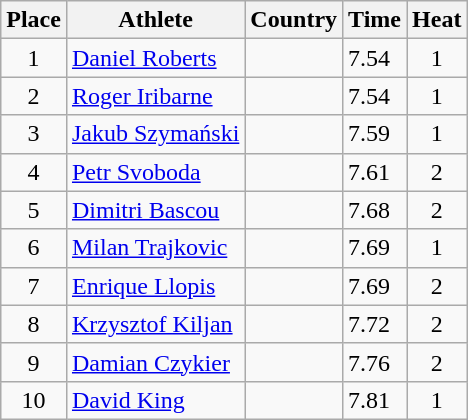<table class="wikitable">
<tr>
<th>Place</th>
<th>Athlete</th>
<th>Country</th>
<th>Time</th>
<th>Heat</th>
</tr>
<tr>
<td align=center>1</td>
<td><a href='#'>Daniel Roberts</a></td>
<td></td>
<td>7.54</td>
<td align=center>1</td>
</tr>
<tr>
<td align=center>2</td>
<td><a href='#'>Roger Iribarne</a></td>
<td></td>
<td>7.54</td>
<td align=center>1</td>
</tr>
<tr>
<td align=center>3</td>
<td><a href='#'>Jakub Szymański</a></td>
<td></td>
<td>7.59</td>
<td align=center>1</td>
</tr>
<tr>
<td align=center>4</td>
<td><a href='#'>Petr Svoboda</a></td>
<td></td>
<td>7.61</td>
<td align=center>2</td>
</tr>
<tr>
<td align=center>5</td>
<td><a href='#'>Dimitri Bascou</a></td>
<td></td>
<td>7.68</td>
<td align=center>2</td>
</tr>
<tr>
<td align=center>6</td>
<td><a href='#'>Milan Trajkovic</a></td>
<td></td>
<td>7.69</td>
<td align=center>1</td>
</tr>
<tr>
<td align=center>7</td>
<td><a href='#'>Enrique Llopis</a></td>
<td></td>
<td>7.69</td>
<td align=center>2</td>
</tr>
<tr>
<td align=center>8</td>
<td><a href='#'>Krzysztof Kiljan</a></td>
<td></td>
<td>7.72</td>
<td align=center>2</td>
</tr>
<tr>
<td align=center>9</td>
<td><a href='#'>Damian Czykier</a></td>
<td></td>
<td>7.76</td>
<td align=center>2</td>
</tr>
<tr>
<td align=center>10</td>
<td><a href='#'>David King</a></td>
<td></td>
<td>7.81</td>
<td align=center>1</td>
</tr>
</table>
